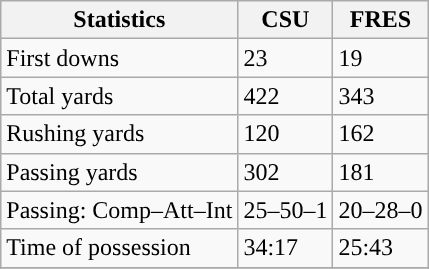<table class="wikitable" style="float: left;">
<tr>
<th>Statistics</th>
<th>CSU</th>
<th>FRES</th>
</tr>
<tr>
<td>First downs</td>
<td>23</td>
<td>19</td>
</tr>
<tr>
<td>Total yards</td>
<td>422</td>
<td>343</td>
</tr>
<tr>
<td>Rushing yards</td>
<td>120</td>
<td>162</td>
</tr>
<tr>
<td>Passing yards</td>
<td>302</td>
<td>181</td>
</tr>
<tr>
<td>Passing: Comp–Att–Int</td>
<td>25–50–1</td>
<td>20–28–0</td>
</tr>
<tr>
<td>Time of possession</td>
<td>34:17</td>
<td>25:43</td>
</tr>
<tr>
</tr>
</table>
